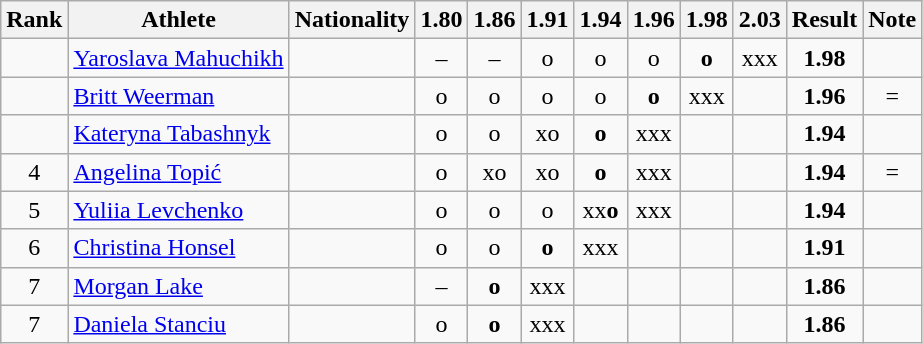<table class="wikitable sortable" style="text-align:center">
<tr>
<th>Rank</th>
<th>Athlete</th>
<th>Nationality</th>
<th>1.80</th>
<th>1.86</th>
<th>1.91</th>
<th>1.94</th>
<th>1.96</th>
<th>1.98</th>
<th>2.03</th>
<th>Result</th>
<th>Note</th>
</tr>
<tr>
<td></td>
<td align="left"><a href='#'>Yaroslava Mahuchikh</a></td>
<td align="left"></td>
<td>–</td>
<td>–</td>
<td>o</td>
<td>o</td>
<td>o</td>
<td><strong>o</strong></td>
<td>xxx</td>
<td><strong>1.98</strong></td>
<td></td>
</tr>
<tr>
<td></td>
<td align="left"><a href='#'>Britt Weerman</a></td>
<td align="left"></td>
<td>o</td>
<td>o</td>
<td>o</td>
<td>o</td>
<td><strong>o</strong></td>
<td>xxx</td>
<td></td>
<td><strong>1.96</strong></td>
<td>=</td>
</tr>
<tr>
<td></td>
<td align="left"><a href='#'>Kateryna Tabashnyk</a></td>
<td align="left"></td>
<td>o</td>
<td>o</td>
<td>xo</td>
<td><strong>o</strong></td>
<td>xxx</td>
<td></td>
<td></td>
<td><strong>1.94</strong></td>
<td></td>
</tr>
<tr>
<td>4</td>
<td align="left"><a href='#'>Angelina Topić</a></td>
<td align="left"></td>
<td>o</td>
<td>xo</td>
<td>xo</td>
<td><strong>o</strong></td>
<td>xxx</td>
<td></td>
<td></td>
<td><strong>1.94</strong></td>
<td>= </td>
</tr>
<tr>
<td>5</td>
<td align="left"><a href='#'>Yuliia Levchenko</a></td>
<td align="left"></td>
<td>o</td>
<td>o</td>
<td>o</td>
<td>xx<strong>o</strong></td>
<td>xxx</td>
<td></td>
<td></td>
<td><strong>1.94</strong></td>
<td></td>
</tr>
<tr>
<td>6</td>
<td align="left"><a href='#'>Christina Honsel</a></td>
<td align="left"></td>
<td>o</td>
<td>o</td>
<td><strong>o</strong></td>
<td>xxx</td>
<td></td>
<td></td>
<td></td>
<td><strong>1.91</strong></td>
<td></td>
</tr>
<tr>
<td>7</td>
<td align="left"><a href='#'>Morgan Lake</a></td>
<td align="left"></td>
<td>–</td>
<td><strong>o</strong></td>
<td>xxx</td>
<td></td>
<td></td>
<td></td>
<td></td>
<td><strong>1.86</strong></td>
<td></td>
</tr>
<tr>
<td>7</td>
<td align="left"><a href='#'>Daniela Stanciu</a></td>
<td align="left"></td>
<td>o</td>
<td><strong>o</strong></td>
<td>xxx</td>
<td></td>
<td></td>
<td></td>
<td></td>
<td><strong>1.86</strong></td>
<td></td>
</tr>
</table>
